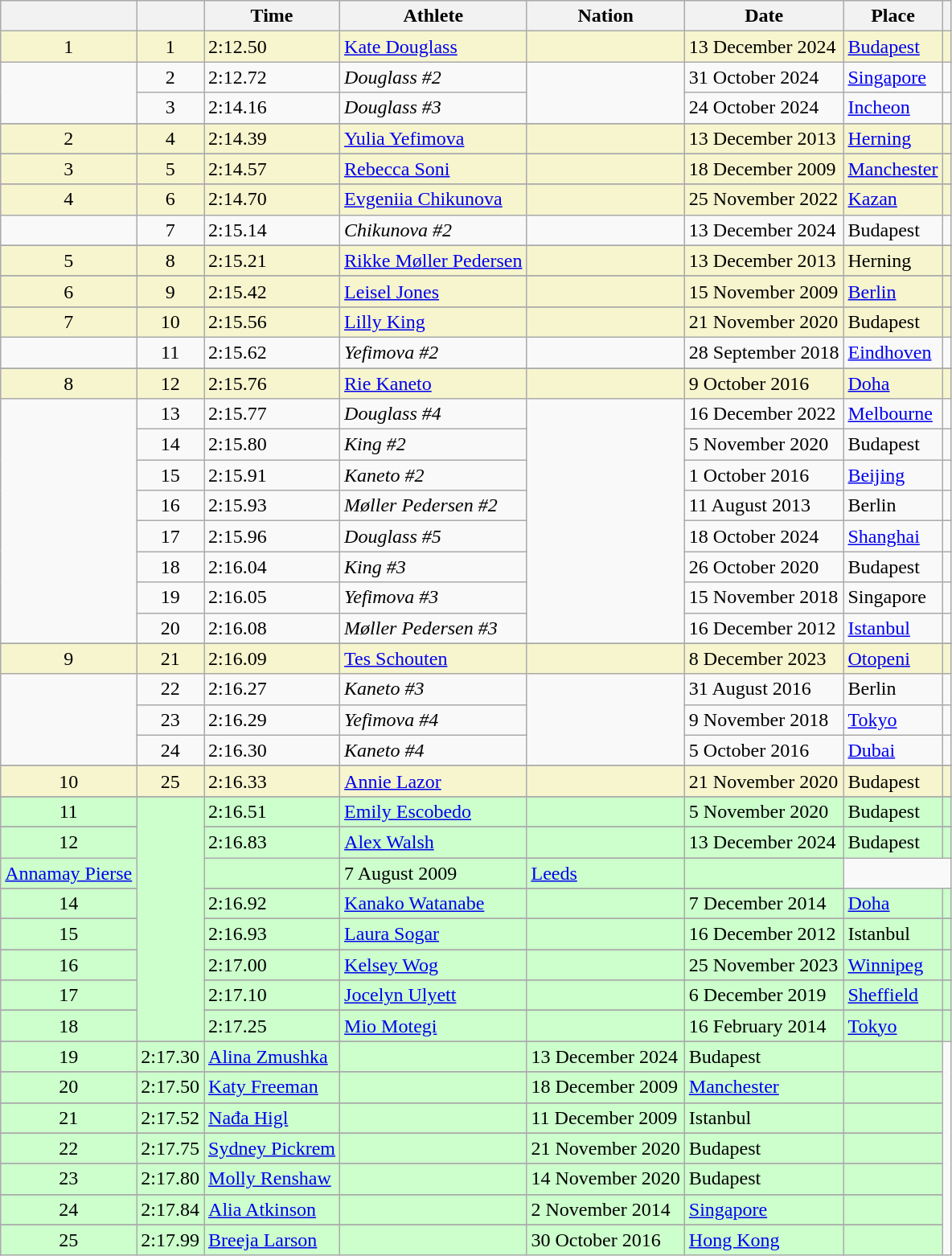<table class="wikitable sortable">
<tr>
<th></th>
<th></th>
<th>Time</th>
<th>Athlete</th>
<th>Nation</th>
<th>Date</th>
<th>Place</th>
<th class="unsortable"></th>
</tr>
<tr bgcolor=f6F5CE>
<td align=center>1</td>
<td align=center>1</td>
<td>2:12.50</td>
<td><a href='#'>Kate Douglass</a></td>
<td></td>
<td>13 December 2024</td>
<td><a href='#'>Budapest</a></td>
<td></td>
</tr>
<tr>
<td rowspan="2"></td>
<td align=center>2</td>
<td>2:12.72</td>
<td><em>Douglass #2</em></td>
<td rowspan="2"></td>
<td>31 October 2024</td>
<td><a href='#'>Singapore</a></td>
<td></td>
</tr>
<tr>
<td align=center>3</td>
<td>2:14.16</td>
<td><em>Douglass #3</em></td>
<td>24 October 2024</td>
<td><a href='#'>Incheon</a></td>
<td></td>
</tr>
<tr>
</tr>
<tr bgcolor=f6F5CE>
<td align=center>2</td>
<td align=center>4</td>
<td>2:14.39</td>
<td><a href='#'>Yulia Yefimova</a></td>
<td></td>
<td>13 December 2013</td>
<td><a href='#'>Herning</a></td>
<td></td>
</tr>
<tr>
</tr>
<tr bgcolor=f6F5CE>
<td align=center>3</td>
<td align=center>5</td>
<td>2:14.57</td>
<td><a href='#'>Rebecca Soni</a></td>
<td></td>
<td>18 December 2009</td>
<td><a href='#'>Manchester</a></td>
<td></td>
</tr>
<tr>
</tr>
<tr bgcolor=f6F5CE>
<td align=center>4</td>
<td align=center>6</td>
<td>2:14.70</td>
<td><a href='#'>Evgeniia Chikunova</a></td>
<td></td>
<td>25 November 2022</td>
<td><a href='#'>Kazan</a></td>
<td></td>
</tr>
<tr>
<td></td>
<td align=center>7</td>
<td>2:15.14</td>
<td><em>Chikunova #2</em></td>
<td></td>
<td>13 December 2024</td>
<td>Budapest</td>
<td></td>
</tr>
<tr>
</tr>
<tr bgcolor=f6F5CE>
<td align=center>5</td>
<td align=center>8</td>
<td>2:15.21</td>
<td><a href='#'>Rikke Møller Pedersen</a></td>
<td></td>
<td>13 December 2013</td>
<td>Herning</td>
<td></td>
</tr>
<tr>
</tr>
<tr bgcolor=f6F5CE>
<td align=center>6</td>
<td align=center>9</td>
<td>2:15.42</td>
<td><a href='#'>Leisel Jones</a></td>
<td></td>
<td>15 November 2009</td>
<td><a href='#'>Berlin</a></td>
<td></td>
</tr>
<tr>
</tr>
<tr bgcolor=f6F5CE>
<td align=center>7</td>
<td align=center>10</td>
<td>2:15.56</td>
<td><a href='#'>Lilly King</a></td>
<td></td>
<td>21 November 2020</td>
<td>Budapest</td>
<td></td>
</tr>
<tr>
<td></td>
<td align=center>11</td>
<td>2:15.62</td>
<td><em>Yefimova #2</em></td>
<td></td>
<td>28 September 2018</td>
<td><a href='#'>Eindhoven</a></td>
<td></td>
</tr>
<tr>
</tr>
<tr bgcolor=f6F5CE>
<td align=center>8</td>
<td align=center>12</td>
<td>2:15.76</td>
<td><a href='#'>Rie Kaneto</a></td>
<td></td>
<td>9 October 2016</td>
<td><a href='#'>Doha</a></td>
<td></td>
</tr>
<tr>
<td rowspan="8"></td>
<td align=center>13</td>
<td>2:15.77</td>
<td><em>Douglass #4</em></td>
<td rowspan="8"></td>
<td>16 December 2022</td>
<td><a href='#'>Melbourne</a></td>
<td></td>
</tr>
<tr>
<td align=center>14</td>
<td>2:15.80</td>
<td><em>King #2</em></td>
<td>5 November 2020</td>
<td>Budapest</td>
<td></td>
</tr>
<tr>
<td align=center>15</td>
<td>2:15.91</td>
<td><em>Kaneto #2</em></td>
<td>1 October 2016</td>
<td><a href='#'>Beijing</a></td>
<td></td>
</tr>
<tr>
<td align=center>16</td>
<td>2:15.93</td>
<td><em>Møller Pedersen #2</em></td>
<td>11 August 2013</td>
<td>Berlin</td>
<td></td>
</tr>
<tr>
<td align=center>17</td>
<td>2:15.96</td>
<td><em>Douglass #5</em></td>
<td>18 October 2024</td>
<td><a href='#'>Shanghai</a></td>
<td></td>
</tr>
<tr>
<td align=center>18</td>
<td>2:16.04</td>
<td><em>King #3</em></td>
<td>26 October 2020</td>
<td>Budapest</td>
<td></td>
</tr>
<tr>
<td align=center>19</td>
<td>2:16.05</td>
<td><em>Yefimova #3</em></td>
<td>15 November 2018</td>
<td>Singapore</td>
<td></td>
</tr>
<tr>
<td align=center>20</td>
<td>2:16.08</td>
<td><em>Møller Pedersen #3</em></td>
<td>16 December 2012</td>
<td><a href='#'>Istanbul</a></td>
<td></td>
</tr>
<tr>
</tr>
<tr bgcolor=f6F5CE>
<td align=center>9</td>
<td align=center>21</td>
<td>2:16.09</td>
<td><a href='#'>Tes Schouten</a></td>
<td></td>
<td>8 December 2023</td>
<td><a href='#'>Otopeni</a></td>
<td></td>
</tr>
<tr>
<td rowspan="3"></td>
<td align=center>22</td>
<td>2:16.27</td>
<td><em>Kaneto #3</em></td>
<td rowspan="3"></td>
<td>31 August 2016</td>
<td>Berlin</td>
<td></td>
</tr>
<tr>
<td align=center>23</td>
<td>2:16.29</td>
<td><em>Yefimova #4</em></td>
<td>9 November 2018</td>
<td><a href='#'>Tokyo</a></td>
<td></td>
</tr>
<tr>
<td align=center>24</td>
<td>2:16.30</td>
<td><em>Kaneto #4</em></td>
<td>5 October 2016</td>
<td><a href='#'>Dubai</a></td>
<td></td>
</tr>
<tr>
</tr>
<tr bgcolor=f6F5CE>
<td align=center>10</td>
<td align=center>25</td>
<td>2:16.33</td>
<td><a href='#'>Annie Lazor</a></td>
<td></td>
<td>21 November 2020</td>
<td>Budapest</td>
<td></td>
</tr>
<tr>
</tr>
<tr bgcolor=CCFFCC>
<td align=center>11</td>
<td rowspan="15"></td>
<td>2:16.51</td>
<td><a href='#'>Emily Escobedo</a></td>
<td></td>
<td>5 November 2020</td>
<td>Budapest</td>
<td></td>
</tr>
<tr>
</tr>
<tr bgcolor=CCFFCC>
<td rowspan="2" align=center>12</td>
<td rowspan="2">2:16.83</td>
<td><a href='#'>Alex Walsh</a></td>
<td></td>
<td>13 December 2024</td>
<td>Budapest</td>
<td></td>
</tr>
<tr>
</tr>
<tr bgcolor=CCFFCC>
<td><a href='#'>Annamay Pierse</a></td>
<td></td>
<td>7 August 2009</td>
<td><a href='#'>Leeds</a></td>
<td></td>
</tr>
<tr>
</tr>
<tr bgcolor=CCFFCC>
<td align=center>14</td>
<td>2:16.92</td>
<td><a href='#'>Kanako Watanabe</a></td>
<td></td>
<td>7 December 2014</td>
<td><a href='#'>Doha</a></td>
<td></td>
</tr>
<tr>
</tr>
<tr bgcolor=CCFFCC>
<td align=center>15</td>
<td>2:16.93</td>
<td><a href='#'>Laura Sogar</a></td>
<td></td>
<td>16 December 2012</td>
<td>Istanbul</td>
<td></td>
</tr>
<tr>
</tr>
<tr bgcolor=CCFFCC>
<td align=center>16</td>
<td>2:17.00</td>
<td><a href='#'>Kelsey Wog</a></td>
<td></td>
<td>25 November 2023</td>
<td><a href='#'>Winnipeg</a></td>
<td></td>
</tr>
<tr>
</tr>
<tr bgcolor=CCFFCC>
<td align=center>17</td>
<td>2:17.10</td>
<td><a href='#'>Jocelyn Ulyett</a></td>
<td></td>
<td>6 December 2019</td>
<td><a href='#'>Sheffield</a></td>
<td></td>
</tr>
<tr>
</tr>
<tr bgcolor=CCFFCC>
<td align=center>18</td>
<td>2:17.25</td>
<td><a href='#'>Mio Motegi</a></td>
<td></td>
<td>16 February 2014</td>
<td><a href='#'>Tokyo</a></td>
<td></td>
</tr>
<tr>
</tr>
<tr bgcolor=CCFFCC>
<td align=center>19</td>
<td>2:17.30</td>
<td><a href='#'>Alina Zmushka</a></td>
<td></td>
<td>13 December 2024</td>
<td>Budapest</td>
<td></td>
</tr>
<tr>
</tr>
<tr bgcolor=CCFFCC>
<td align=center>20</td>
<td>2:17.50</td>
<td><a href='#'>Katy Freeman</a></td>
<td></td>
<td>18 December 2009</td>
<td><a href='#'>Manchester</a></td>
<td></td>
</tr>
<tr>
</tr>
<tr bgcolor=CCFFCC>
<td align=center>21</td>
<td>2:17.52</td>
<td><a href='#'>Nađa Higl</a></td>
<td></td>
<td>11 December 2009</td>
<td>Istanbul</td>
<td></td>
</tr>
<tr>
</tr>
<tr bgcolor=CCFFCC>
<td align=center>22</td>
<td>2:17.75</td>
<td><a href='#'>Sydney Pickrem</a></td>
<td></td>
<td>21 November 2020</td>
<td>Budapest</td>
<td></td>
</tr>
<tr>
</tr>
<tr bgcolor=CCFFCC>
<td align=center>23</td>
<td>2:17.80</td>
<td><a href='#'>Molly Renshaw</a></td>
<td></td>
<td>14 November 2020</td>
<td>Budapest</td>
<td></td>
</tr>
<tr>
</tr>
<tr bgcolor=CCFFCC>
<td align=center>24</td>
<td>2:17.84</td>
<td><a href='#'>Alia Atkinson</a></td>
<td></td>
<td>2 November 2014</td>
<td><a href='#'>Singapore</a></td>
<td></td>
</tr>
<tr>
</tr>
<tr bgcolor=CCFFCC>
<td align=center>25</td>
<td>2:17.99</td>
<td><a href='#'>Breeja Larson</a></td>
<td></td>
<td>30 October 2016</td>
<td><a href='#'>Hong Kong</a></td>
<td></td>
</tr>
</table>
